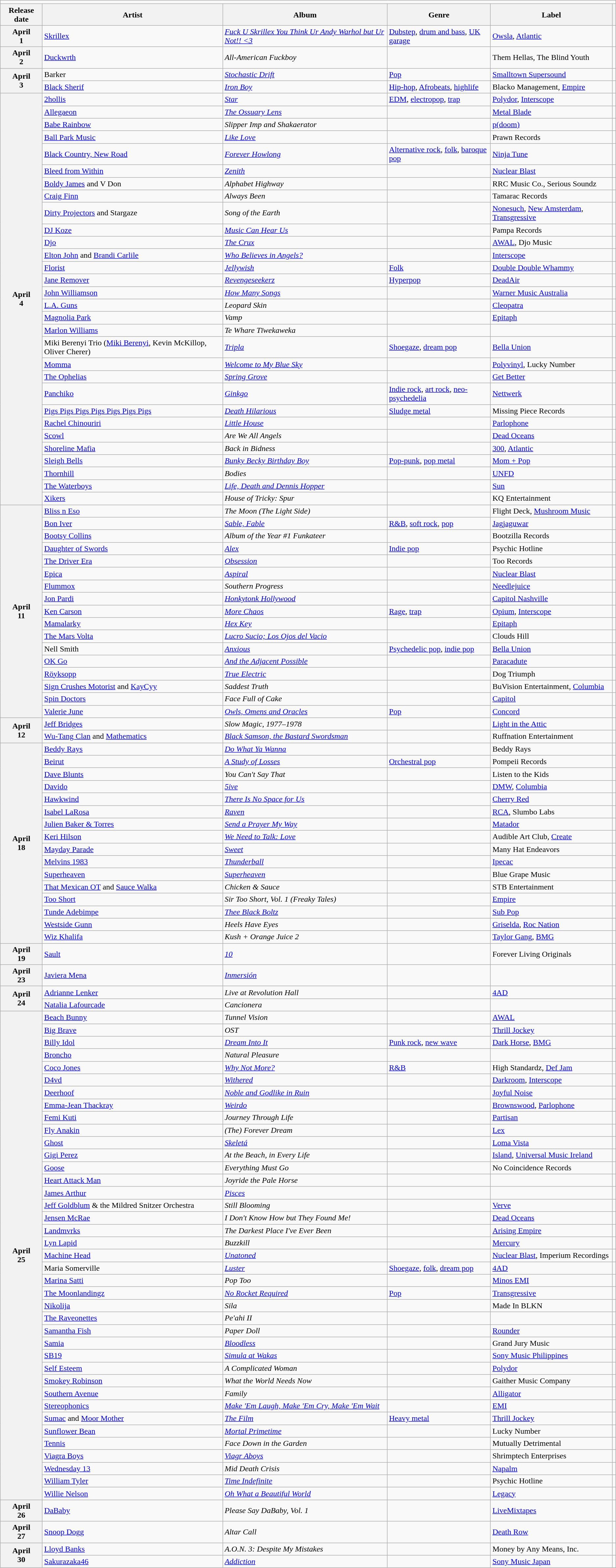<table class="wikitable plainrowheaders">
<tr>
<td colspan="6" style="text-align:center;"></td>
</tr>
<tr>
<th scope="col">Release date</th>
<th scope="col">Artist</th>
<th scope="col">Album</th>
<th scope="col">Genre</th>
<th scope="col">Label</th>
<th scope="col"></th>
</tr>
<tr>
<th scope="row" style="text-align:center;">April<br>1</th>
<td><a href='#'>Skrillex</a></td>
<td><em><a href='#'>Fuck U Skrillex You Think Ur Andy Warhol but Ur Not!! <3</a></em></td>
<td><a href='#'>Dubstep</a>, <a href='#'>drum and bass</a>, <a href='#'>UK garage</a></td>
<td><a href='#'>Owsla</a>, <a href='#'>Atlantic</a></td>
<td></td>
</tr>
<tr>
<th scope="row" style="text-align:center;">April<br>2</th>
<td><a href='#'>Duckwrth</a></td>
<td><em>All-American Fuckboy</em></td>
<td></td>
<td>Them Hellas, The Blind Youth</td>
<td></td>
</tr>
<tr>
<th scope="row" rowspan="2" style="text-align:center;">April<br>3</th>
<td>Barker</td>
<td><em><a href='#'>Stochastic Drift</a></em></td>
<td><a href='#'>Pop</a></td>
<td><a href='#'>Smalltown Supersound</a></td>
<td></td>
</tr>
<tr>
<td><a href='#'>Black Sherif</a></td>
<td><em><a href='#'>Iron Boy</a></em></td>
<td><a href='#'>Hip-hop</a>, <a href='#'>Afrobeats</a>, <a href='#'>highlife</a></td>
<td>Blacko Management, <a href='#'>Empire</a></td>
<td></td>
</tr>
<tr>
<th scope="row" rowspan="30" style="text-align:center;">April<br>4</th>
<td><a href='#'>2hollis</a></td>
<td><em><a href='#'>Star</a></em></td>
<td><a href='#'>EDM</a>, <a href='#'>electropop</a>, <a href='#'>trap</a></td>
<td><a href='#'>Polydor</a>, <a href='#'>Interscope</a></td>
<td></td>
</tr>
<tr>
<td><a href='#'>Allegaeon</a></td>
<td><em><a href='#'>The Ossuary Lens</a></em></td>
<td></td>
<td><a href='#'>Metal Blade</a></td>
<td></td>
</tr>
<tr>
<td><a href='#'>Babe Rainbow</a></td>
<td><em>Slipper Imp and Shakaerator</em></td>
<td></td>
<td><a href='#'>p(doom)</a></td>
<td></td>
</tr>
<tr>
<td><a href='#'>Ball Park Music</a></td>
<td><em><a href='#'>Like Love</a></em></td>
<td></td>
<td>Prawn Records</td>
<td></td>
</tr>
<tr>
<td><a href='#'>Black Country, New Road</a></td>
<td><em><a href='#'>Forever Howlong</a></em></td>
<td><a href='#'>Alternative rock</a>, <a href='#'>folk</a>, <a href='#'>baroque pop</a></td>
<td><a href='#'>Ninja Tune</a></td>
<td></td>
</tr>
<tr>
<td><a href='#'>Bleed from Within</a></td>
<td><em><a href='#'>Zenith</a></em></td>
<td></td>
<td><a href='#'>Nuclear Blast</a></td>
<td></td>
</tr>
<tr>
<td><a href='#'>Boldy James</a> and V Don</td>
<td><em>Alphabet Highway</em></td>
<td></td>
<td>RRC Music Co., Serious Soundz</td>
<td></td>
</tr>
<tr>
<td><a href='#'>Craig Finn</a></td>
<td><em>Always Been</em></td>
<td></td>
<td>Tamarac Records</td>
<td></td>
</tr>
<tr>
<td><a href='#'>Dirty Projectors</a> and Stargaze</td>
<td><em>Song of the Earth</em></td>
<td></td>
<td><a href='#'>Nonesuch</a>, <a href='#'>New Amsterdam</a>, <a href='#'>Transgressive</a></td>
<td></td>
</tr>
<tr>
<td><a href='#'>DJ Koze</a></td>
<td><em><a href='#'>Music Can Hear Us</a></em></td>
<td></td>
<td>Pampa Records</td>
<td></td>
</tr>
<tr>
<td><a href='#'>Djo</a></td>
<td><em><a href='#'>The Crux</a></em></td>
<td></td>
<td><a href='#'>AWAL</a>, Djo Music</td>
<td></td>
</tr>
<tr>
<td><a href='#'>Elton John</a> and <a href='#'>Brandi Carlile</a></td>
<td><em><a href='#'>Who Believes in Angels?</a></em></td>
<td></td>
<td><a href='#'>Interscope</a></td>
<td></td>
</tr>
<tr>
<td><a href='#'>Florist</a></td>
<td><em><a href='#'>Jellywish</a></em></td>
<td><a href='#'>Folk</a></td>
<td><a href='#'>Double Double Whammy</a></td>
<td></td>
</tr>
<tr>
<td><a href='#'>Jane Remover</a></td>
<td><em><a href='#'>Revengeseekerz</a></em></td>
<td><a href='#'>Hyperpop</a></td>
<td><a href='#'>DeadAir</a></td>
<td></td>
</tr>
<tr>
<td><a href='#'>John Williamson</a></td>
<td><em><a href='#'>How Many Songs</a></em></td>
<td></td>
<td><a href='#'>Warner Music Australia</a></td>
<td></td>
</tr>
<tr>
<td><a href='#'>L.A. Guns</a></td>
<td><em>Leopard Skin</em></td>
<td></td>
<td><a href='#'>Cleopatra</a></td>
<td></td>
</tr>
<tr>
<td><a href='#'>Magnolia Park</a></td>
<td><em>Vamp</em></td>
<td></td>
<td><a href='#'>Epitaph</a></td>
<td></td>
</tr>
<tr>
<td><a href='#'>Marlon Williams</a></td>
<td><em>Te Whare Tīwekaweka</em></td>
<td></td>
<td></td>
<td></td>
</tr>
<tr>
<td>Miki Berenyi Trio (<a href='#'>Miki Berenyi</a>, Kevin McKillop, Oliver Cherer)</td>
<td><em><a href='#'>Tripla</a></em></td>
<td><a href='#'>Shoegaze</a>, <a href='#'>dream pop</a></td>
<td><a href='#'>Bella Union</a></td>
<td></td>
</tr>
<tr>
<td><a href='#'>Momma</a></td>
<td><em><a href='#'>Welcome to My Blue Sky</a></em></td>
<td></td>
<td><a href='#'>Polyvinyl</a>, Lucky Number</td>
<td></td>
</tr>
<tr>
<td><a href='#'>The Ophelias</a></td>
<td><em><a href='#'>Spring Grove</a></em></td>
<td></td>
<td><a href='#'>Get Better</a></td>
<td></td>
</tr>
<tr>
<td><a href='#'>Panchiko</a></td>
<td><em><a href='#'>Ginkgo</a></em></td>
<td><a href='#'>Indie rock</a>, <a href='#'>art rock</a>, <a href='#'>neo-psychedelia</a></td>
<td><a href='#'>Nettwerk</a></td>
<td></td>
</tr>
<tr>
<td><a href='#'>Pigs Pigs Pigs Pigs Pigs Pigs Pigs</a></td>
<td><em><a href='#'>Death Hilarious</a></em></td>
<td><a href='#'>Sludge metal</a></td>
<td>Missing Piece Records</td>
<td></td>
</tr>
<tr>
<td><a href='#'>Rachel Chinouriri</a></td>
<td><em><a href='#'>Little House</a></em></td>
<td></td>
<td><a href='#'>Parlophone</a></td>
<td></td>
</tr>
<tr>
<td><a href='#'>Scowl</a></td>
<td><em>Are We All Angels</em></td>
<td></td>
<td><a href='#'>Dead Oceans</a></td>
<td></td>
</tr>
<tr>
<td><a href='#'>Shoreline Mafia</a></td>
<td><em>Back in Bidness</em></td>
<td></td>
<td><a href='#'>300</a>, <a href='#'>Atlantic</a></td>
<td></td>
</tr>
<tr>
<td><a href='#'>Sleigh Bells</a></td>
<td><em><a href='#'>Bunky Becky Birthday Boy</a></em></td>
<td><a href='#'>Pop-punk</a>, <a href='#'>pop metal</a></td>
<td><a href='#'>Mom + Pop</a></td>
<td></td>
</tr>
<tr>
<td><a href='#'>Thornhill</a></td>
<td><em>Bodies</em></td>
<td></td>
<td><a href='#'>UNFD</a></td>
<td></td>
</tr>
<tr>
<td><a href='#'>The Waterboys</a></td>
<td><em><a href='#'>Life, Death and Dennis Hopper</a></em></td>
<td></td>
<td><a href='#'>Sun</a></td>
<td></td>
</tr>
<tr>
<td><a href='#'>Xikers</a></td>
<td><em>House of Tricky: Spur</em></td>
<td></td>
<td>KQ Entertainment</td>
<td></td>
</tr>
<tr>
<th scope="row" rowspan="17" style="text-align:center;">April<br>11</th>
<td><a href='#'>Bliss n Eso</a></td>
<td><em>The Moon (The Light Side)</em></td>
<td></td>
<td>Flight Deck, <a href='#'>Mushroom Music</a></td>
<td></td>
</tr>
<tr>
<td><a href='#'>Bon Iver</a></td>
<td><em><a href='#'>Sable, Fable</a></em></td>
<td><a href='#'>R&B</a>, <a href='#'>soft rock</a>, <a href='#'>pop</a></td>
<td><a href='#'>Jagjaguwar</a></td>
<td></td>
</tr>
<tr>
<td><a href='#'>Bootsy Collins</a></td>
<td><em>Album of the Year #1 Funkateer</em></td>
<td></td>
<td>Bootzilla Records</td>
<td></td>
</tr>
<tr>
<td><a href='#'>Daughter of Swords</a></td>
<td><em><a href='#'>Alex</a></em></td>
<td><a href='#'>Indie pop</a></td>
<td>Psychic Hotline</td>
<td></td>
</tr>
<tr>
<td><a href='#'>The Driver Era</a></td>
<td><em><a href='#'>Obsession</a></em></td>
<td></td>
<td>Too Records</td>
<td></td>
</tr>
<tr>
<td><a href='#'>Epica</a></td>
<td><em><a href='#'>Aspiral</a></em></td>
<td></td>
<td><a href='#'>Nuclear Blast</a></td>
<td></td>
</tr>
<tr>
<td><a href='#'>Flummox</a></td>
<td><em>Southern Progress</em></td>
<td></td>
<td><a href='#'>Needlejuice</a></td>
<td></td>
</tr>
<tr>
<td><a href='#'>Jon Pardi</a></td>
<td><em><a href='#'>Honkytonk Hollywood</a></em></td>
<td></td>
<td><a href='#'>Capitol Nashville</a></td>
<td></td>
</tr>
<tr>
<td><a href='#'>Ken Carson</a></td>
<td><em><a href='#'>More Chaos</a></em></td>
<td><a href='#'>Rage</a>, <a href='#'>trap</a></td>
<td><a href='#'>Opium</a>, <a href='#'>Interscope</a></td>
<td></td>
</tr>
<tr>
<td><a href='#'>Mamalarky</a></td>
<td><em><a href='#'>Hex Key</a></em></td>
<td></td>
<td><a href='#'>Epitaph</a></td>
<td></td>
</tr>
<tr>
<td><a href='#'>The Mars Volta</a></td>
<td><em><a href='#'>Lucro Sucio; Los Ojos del Vacio</a></em></td>
<td></td>
<td>Clouds Hill</td>
<td></td>
</tr>
<tr>
<td>Nell Smith</td>
<td><em><a href='#'>Anxious</a></em></td>
<td><a href='#'>Psychedelic pop</a>, <a href='#'>indie pop</a></td>
<td><a href='#'>Bella Union</a></td>
<td></td>
</tr>
<tr>
<td><a href='#'>OK Go</a></td>
<td><em><a href='#'>And the Adjacent Possible</a></em></td>
<td></td>
<td><a href='#'>Paracadute</a></td>
<td></td>
</tr>
<tr>
<td><a href='#'>Röyksopp</a></td>
<td><em><a href='#'>True Electric</a></em></td>
<td></td>
<td>Dog Triumph</td>
<td></td>
</tr>
<tr>
<td><a href='#'>Sign Crushes Motorist</a> and <a href='#'>KayCyy</a></td>
<td><em>Saddest Truth</em></td>
<td></td>
<td>BuVision Entertainment, <a href='#'>Columbia</a></td>
<td></td>
</tr>
<tr>
<td><a href='#'>Spin Doctors</a></td>
<td><em>Face Full of Cake</em></td>
<td></td>
<td><a href='#'>Capitol</a></td>
<td></td>
</tr>
<tr>
<td><a href='#'>Valerie June</a></td>
<td><em><a href='#'>Owls, Omens and Oracles</a></em></td>
<td><a href='#'>Pop</a></td>
<td><a href='#'>Concord</a></td>
<td></td>
</tr>
<tr>
<th scope="row" rowspan="2" style="text-align:center;">April<br>12</th>
<td><a href='#'>Jeff Bridges</a></td>
<td><em>Slow Magic, 1977–1978</em></td>
<td></td>
<td><a href='#'>Light in the Attic</a></td>
<td></td>
</tr>
<tr>
<td><a href='#'>Wu-Tang Clan</a> and <a href='#'>Mathematics</a></td>
<td><em><a href='#'>Black Samson, the Bastard Swordsman</a></em></td>
<td></td>
<td>Ruffnation Entertainment</td>
<td></td>
</tr>
<tr>
<th scope="row" rowspan="16" style="text-align:center;">April<br>18</th>
<td><a href='#'>Beddy Rays</a></td>
<td><em><a href='#'>Do What Ya Wanna</a></em></td>
<td></td>
<td>Beddy Rays</td>
<td></td>
</tr>
<tr>
<td><a href='#'>Beirut</a></td>
<td><em><a href='#'>A Study of Losses</a></em></td>
<td><a href='#'>Orchestral pop</a></td>
<td>Pompeii Records</td>
<td></td>
</tr>
<tr>
<td><a href='#'>Dave Blunts</a></td>
<td><em>You Can't Say That</em></td>
<td></td>
<td>Listen to the Kids</td>
<td></td>
</tr>
<tr>
<td><a href='#'>Davido</a></td>
<td><em><a href='#'>5ive</a></em></td>
<td></td>
<td><a href='#'>DMW</a>, <a href='#'>Columbia</a></td>
<td></td>
</tr>
<tr>
<td><a href='#'>Hawkwind</a></td>
<td><em><a href='#'>There Is No Space for Us</a></em></td>
<td></td>
<td><a href='#'>Cherry Red</a></td>
<td></td>
</tr>
<tr>
<td><a href='#'>Isabel LaRosa</a></td>
<td><em><a href='#'>Raven</a></em></td>
<td></td>
<td><a href='#'>RCA</a>, Slumbo Labs</td>
<td></td>
</tr>
<tr>
<td><a href='#'>Julien Baker & Torres</a></td>
<td><em><a href='#'>Send a Prayer My Way</a></em></td>
<td></td>
<td><a href='#'>Matador</a></td>
<td></td>
</tr>
<tr>
<td><a href='#'>Keri Hilson</a></td>
<td><em><a href='#'>We Need to Talk: Love</a></em></td>
<td></td>
<td>Audible Art Club, <a href='#'>Create</a></td>
<td></td>
</tr>
<tr>
<td><a href='#'>Mayday Parade</a></td>
<td><em><a href='#'>Sweet</a></em></td>
<td></td>
<td>Many Hat Endeavors</td>
<td></td>
</tr>
<tr>
<td><a href='#'>Melvins 1983</a></td>
<td><em><a href='#'>Thunderball</a></em></td>
<td></td>
<td><a href='#'>Ipecac</a></td>
<td></td>
</tr>
<tr>
<td><a href='#'>Superheaven</a></td>
<td><em><a href='#'>Superheaven</a></em></td>
<td></td>
<td>Blue Grape Music</td>
<td></td>
</tr>
<tr>
<td><a href='#'>That Mexican OT</a> and <a href='#'>Sauce Walka</a></td>
<td><em>Chicken & Sauce</em></td>
<td></td>
<td>STB Entertainment</td>
<td></td>
</tr>
<tr>
<td><a href='#'>Too Short</a></td>
<td><em>Sir Too Short, Vol. 1 (Freaky Tales)</em></td>
<td></td>
<td><a href='#'>Empire</a></td>
<td></td>
</tr>
<tr>
<td><a href='#'>Tunde Adebimpe</a></td>
<td><em><a href='#'>Thee Black Boltz</a></em></td>
<td></td>
<td><a href='#'>Sub Pop</a></td>
<td></td>
</tr>
<tr>
<td><a href='#'>Westside Gunn</a></td>
<td><em>Heels Have Eyes</em></td>
<td></td>
<td><a href='#'>Griselda</a>, <a href='#'>Roc Nation</a></td>
<td></td>
</tr>
<tr>
<td><a href='#'>Wiz Khalifa</a></td>
<td><em>Kush + Orange Juice 2</em></td>
<td></td>
<td><a href='#'>Taylor Gang</a>, <a href='#'>BMG</a></td>
<td></td>
</tr>
<tr>
<th scope="row" style="text-align:center;">April<br>19</th>
<td><a href='#'>Sault</a></td>
<td><em><a href='#'>10</a></em></td>
<td></td>
<td>Forever Living Originals</td>
<td></td>
</tr>
<tr>
<th scope="row" style="text-align:center;">April<br>23</th>
<td><a href='#'>Javiera Mena</a></td>
<td><em><a href='#'>Inmersión</a></em></td>
<td></td>
<td></td>
<td></td>
</tr>
<tr>
<th scope="row" rowspan="2" style="text-align:center;">April<br>24</th>
<td><a href='#'>Adrianne Lenker</a></td>
<td><em>Live at Revolution Hall</em></td>
<td></td>
<td><a href='#'>4AD</a></td>
<td></td>
</tr>
<tr>
<td><a href='#'>Natalia Lafourcade</a></td>
<td><em>Cancionera</em></td>
<td></td>
<td></td>
<td></td>
</tr>
<tr>
<th scope="row" rowspan="39" style="text-align:center;">April<br>25</th>
<td><a href='#'>Beach Bunny</a></td>
<td><em>Tunnel Vision</em></td>
<td></td>
<td><a href='#'>AWAL</a></td>
<td></td>
</tr>
<tr>
<td><a href='#'>Big Brave</a></td>
<td><em>OST</em></td>
<td></td>
<td><a href='#'>Thrill Jockey</a></td>
<td></td>
</tr>
<tr>
<td><a href='#'>Billy Idol</a></td>
<td><em><a href='#'>Dream Into It</a></em></td>
<td><a href='#'>Punk rock</a>, <a href='#'>new wave</a></td>
<td><a href='#'>Dark Horse</a>, <a href='#'>BMG</a></td>
<td></td>
</tr>
<tr>
<td><a href='#'>Broncho</a></td>
<td><em>Natural Pleasure</em></td>
<td></td>
<td></td>
<td></td>
</tr>
<tr>
<td><a href='#'>Coco Jones</a></td>
<td><em><a href='#'>Why Not More?</a></em></td>
<td><a href='#'>R&B</a></td>
<td>High Standardz, <a href='#'>Def Jam</a></td>
<td></td>
</tr>
<tr>
<td><a href='#'>D4vd</a></td>
<td><em><a href='#'>Withered</a></em></td>
<td></td>
<td><a href='#'>Darkroom</a>, <a href='#'>Interscope</a></td>
<td></td>
</tr>
<tr>
<td><a href='#'>Deerhoof</a></td>
<td><em><a href='#'>Noble and Godlike in Ruin</a></em></td>
<td></td>
<td><a href='#'>Joyful Noise</a></td>
<td></td>
</tr>
<tr>
<td><a href='#'>Emma-Jean Thackray</a></td>
<td><em><a href='#'>Weirdo</a></em></td>
<td></td>
<td><a href='#'>Brownswood</a>, <a href='#'>Parlophone</a></td>
<td></td>
</tr>
<tr>
<td><a href='#'>Femi Kuti</a></td>
<td><em>Journey Through Life</em></td>
<td></td>
<td><a href='#'>Partisan</a></td>
<td></td>
</tr>
<tr>
<td><a href='#'>Fly Anakin</a></td>
<td><em>(The) Forever Dream</em></td>
<td></td>
<td><a href='#'>Lex</a></td>
<td></td>
</tr>
<tr>
<td><a href='#'>Ghost</a></td>
<td><em><a href='#'>Skeletá</a></em></td>
<td></td>
<td><a href='#'>Loma Vista</a></td>
<td></td>
</tr>
<tr>
<td><a href='#'>Gigi Perez</a></td>
<td><em>At the Beach, in Every Life</em></td>
<td></td>
<td><a href='#'>Island</a>, <a href='#'>Universal Music Ireland</a></td>
<td></td>
</tr>
<tr>
<td><a href='#'>Goose</a></td>
<td><em>Everything Must Go</em></td>
<td></td>
<td>No Coincidence Records</td>
<td></td>
</tr>
<tr>
<td><a href='#'>Heart Attack Man</a></td>
<td><em>Joyride the Pale Horse</em></td>
<td></td>
<td></td>
<td></td>
</tr>
<tr>
<td><a href='#'>James Arthur</a></td>
<td><em><a href='#'>Pisces</a></em></td>
<td></td>
<td></td>
<td></td>
</tr>
<tr>
<td><a href='#'>Jeff Goldblum</a> & the Mildred Snitzer Orchestra</td>
<td><em>Still Blooming</em></td>
<td></td>
<td><a href='#'>Verve</a></td>
<td></td>
</tr>
<tr>
<td><a href='#'>Jensen McRae</a></td>
<td><em>I Don't Know How but They Found Me!</em></td>
<td></td>
<td><a href='#'>Dead Oceans</a></td>
<td></td>
</tr>
<tr>
<td><a href='#'>Landmvrks</a></td>
<td><em>The Darkest Place I've Ever Been</em></td>
<td></td>
<td><a href='#'>Arising Empire</a></td>
<td></td>
</tr>
<tr>
<td><a href='#'>Lyn Lapid</a></td>
<td><em>Buzzkill</em></td>
<td></td>
<td><a href='#'>Mercury</a></td>
<td></td>
</tr>
<tr>
<td><a href='#'>Machine Head</a></td>
<td><em><a href='#'>Unatoned</a></em></td>
<td></td>
<td><a href='#'>Nuclear Blast</a>, Imperium Recordings</td>
<td></td>
</tr>
<tr>
<td>Maria Somerville</td>
<td><em><a href='#'>Luster</a></em></td>
<td><a href='#'>Shoegaze</a>, <a href='#'>folk</a>, <a href='#'>dream pop</a></td>
<td><a href='#'>4AD</a></td>
<td></td>
</tr>
<tr>
<td><a href='#'>Marina Satti</a></td>
<td><em>Pop Too</em></td>
<td></td>
<td><a href='#'>Minos EMI</a></td>
<td></td>
</tr>
<tr>
<td><a href='#'>The Moonlandingz</a></td>
<td><em><a href='#'>No Rocket Required</a></em></td>
<td><a href='#'>Pop</a></td>
<td><a href='#'>Transgressive</a></td>
<td></td>
</tr>
<tr>
<td><a href='#'>Nikolija</a></td>
<td><em>Sila</em></td>
<td></td>
<td>Made In BLKN</td>
<td></td>
</tr>
<tr>
<td><a href='#'>The Raveonettes</a></td>
<td><em>Pe'ahi II</em></td>
<td></td>
<td></td>
<td></td>
</tr>
<tr>
<td><a href='#'>Samantha Fish</a></td>
<td><em>Paper Doll</em></td>
<td></td>
<td><a href='#'>Rounder</a></td>
<td></td>
</tr>
<tr>
<td><a href='#'>Samia</a></td>
<td><em><a href='#'>Bloodless</a></em></td>
<td></td>
<td>Grand Jury Music</td>
<td></td>
</tr>
<tr>
<td><a href='#'>SB19</a></td>
<td><em><a href='#'>Simula at Wakas</a></em></td>
<td></td>
<td><a href='#'>Sony Music Philippines</a></td>
<td></td>
</tr>
<tr>
<td><a href='#'>Self Esteem</a></td>
<td><em>A Complicated Woman</em></td>
<td></td>
<td><a href='#'>Polydor</a></td>
<td></td>
</tr>
<tr>
<td><a href='#'>Smokey Robinson</a></td>
<td><em>What the World Needs Now</em></td>
<td></td>
<td>Gaither Music Company</td>
<td></td>
</tr>
<tr>
<td><a href='#'>Southern Avenue</a></td>
<td><em>Family</em></td>
<td></td>
<td><a href='#'>Alligator</a></td>
<td></td>
</tr>
<tr>
<td><a href='#'>Stereophonics</a></td>
<td><em><a href='#'>Make 'Em Laugh, Make 'Em Cry, Make 'Em Wait</a></em></td>
<td></td>
<td><a href='#'>EMI</a></td>
<td></td>
</tr>
<tr>
<td><a href='#'>Sumac</a> and <a href='#'>Moor Mother</a></td>
<td><em><a href='#'>The Film</a></em></td>
<td><a href='#'>Heavy metal</a></td>
<td><a href='#'>Thrill Jockey</a></td>
<td></td>
</tr>
<tr>
<td><a href='#'>Sunflower Bean</a></td>
<td><em><a href='#'>Mortal Primetime</a></em></td>
<td></td>
<td>Lucky Number</td>
<td></td>
</tr>
<tr>
<td><a href='#'>Tennis</a></td>
<td><em>Face Down in the Garden</em></td>
<td></td>
<td>Mutually Detrimental</td>
<td></td>
</tr>
<tr>
<td><a href='#'>Viagra Boys</a></td>
<td><em><a href='#'>Viagr Aboys</a></em></td>
<td></td>
<td>Shrimptech Enterprises</td>
<td></td>
</tr>
<tr>
<td><a href='#'>Wednesday 13</a></td>
<td><em>Mid Death Crisis</em></td>
<td></td>
<td><a href='#'>Napalm</a></td>
<td></td>
</tr>
<tr>
<td><a href='#'>William Tyler</a></td>
<td><em><a href='#'>Time Indefinite</a></em></td>
<td></td>
<td>Psychic Hotline</td>
<td></td>
</tr>
<tr>
<td><a href='#'>Willie Nelson</a></td>
<td><em><a href='#'>Oh What a Beautiful World</a></em></td>
<td></td>
<td><a href='#'>Legacy</a></td>
<td></td>
</tr>
<tr>
<th scope="row" style="text-align:center;">April<br>26</th>
<td><a href='#'>DaBaby</a></td>
<td><em>Please Say DaBaby, Vol. 1</em></td>
<td></td>
<td><a href='#'>LiveMixtapes</a></td>
<td></td>
</tr>
<tr>
<th scope="row" style="text-align:center;">April<br>27</th>
<td><a href='#'>Snoop Dogg</a></td>
<td><em>Altar Call</em></td>
<td></td>
<td><a href='#'>Death Row</a></td>
<td></td>
</tr>
<tr>
<th scope="row" style="text-align:center;" rowspan="2">April<br>30</th>
<td><a href='#'>Lloyd Banks</a></td>
<td><em>A.O.N. 3: Despite My Mistakes</em></td>
<td></td>
<td>Money by Any Means, Inc.</td>
<td></td>
</tr>
<tr>
<td><a href='#'>Sakurazaka46</a></td>
<td><em><a href='#'>Addiction</a></em></td>
<td></td>
<td><a href='#'>Sony Music Japan</a></td>
<td></td>
</tr>
</table>
